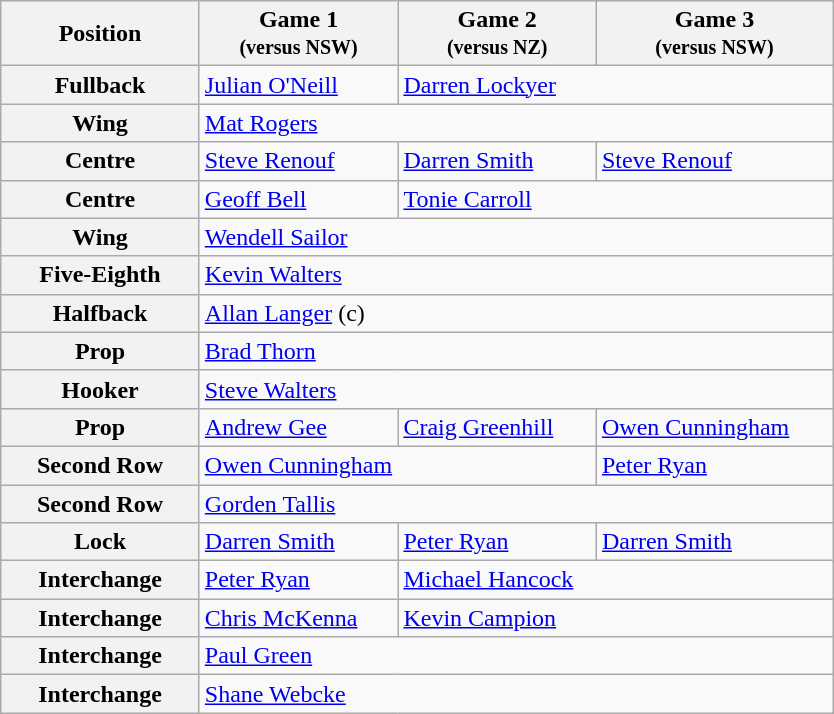<table class="wikitable">
<tr>
<th style="width:125px;">Position</th>
<th colspan="2" style="width:125px;">Game 1<br><small>(versus NSW)</small></th>
<th colspan="2" style="width:125px;">Game 2<br><small>(versus NZ)</small></th>
<th colspan="2" style="width:150px;">Game 3<br><small>(versus NSW)</small></th>
</tr>
<tr>
<th>Fullback</th>
<td colspan="2"> <a href='#'>Julian O'Neill</a></td>
<td colspan="4"> <a href='#'>Darren Lockyer</a></td>
</tr>
<tr>
<th>Wing</th>
<td colspan="6"> <a href='#'>Mat Rogers</a></td>
</tr>
<tr>
<th>Centre</th>
<td colspan="2"> <a href='#'>Steve Renouf</a></td>
<td colspan="2"> <a href='#'>Darren Smith</a></td>
<td colspan="2"> <a href='#'>Steve Renouf</a></td>
</tr>
<tr>
<th>Centre</th>
<td colspan="2"> <a href='#'>Geoff Bell</a></td>
<td colspan="4"> <a href='#'>Tonie Carroll</a></td>
</tr>
<tr>
<th>Wing</th>
<td colspan="6"> <a href='#'>Wendell Sailor</a></td>
</tr>
<tr>
<th>Five-Eighth</th>
<td colspan="6"> <a href='#'>Kevin Walters</a></td>
</tr>
<tr>
<th>Halfback</th>
<td colspan="6"> <a href='#'>Allan Langer</a> (c)</td>
</tr>
<tr>
<th>Prop</th>
<td colspan="6"> <a href='#'>Brad Thorn</a></td>
</tr>
<tr>
<th>Hooker</th>
<td colspan="6"> <a href='#'>Steve Walters</a></td>
</tr>
<tr>
<th>Prop</th>
<td colspan="2"> <a href='#'>Andrew Gee</a></td>
<td colspan="2"> <a href='#'>Craig Greenhill</a></td>
<td colspan="2"> <a href='#'>Owen Cunningham</a></td>
</tr>
<tr>
<th>Second Row</th>
<td colspan="4"> <a href='#'>Owen Cunningham</a></td>
<td colspan="2"> <a href='#'>Peter Ryan</a></td>
</tr>
<tr>
<th>Second Row</th>
<td colspan="6"> <a href='#'>Gorden Tallis</a></td>
</tr>
<tr>
<th>Lock</th>
<td colspan="2"> <a href='#'>Darren Smith</a></td>
<td colspan="2"> <a href='#'>Peter Ryan</a></td>
<td colspan="2"> <a href='#'>Darren Smith</a></td>
</tr>
<tr>
<th>Interchange</th>
<td colspan="2"> <a href='#'>Peter Ryan</a></td>
<td colspan="4"> <a href='#'>Michael Hancock</a></td>
</tr>
<tr>
<th>Interchange</th>
<td colspan="2"> <a href='#'>Chris McKenna</a></td>
<td colspan="4"> <a href='#'>Kevin Campion</a></td>
</tr>
<tr>
<th>Interchange</th>
<td colspan="6"> <a href='#'>Paul Green</a></td>
</tr>
<tr>
<th>Interchange</th>
<td colspan="6"> <a href='#'>Shane Webcke</a></td>
</tr>
</table>
